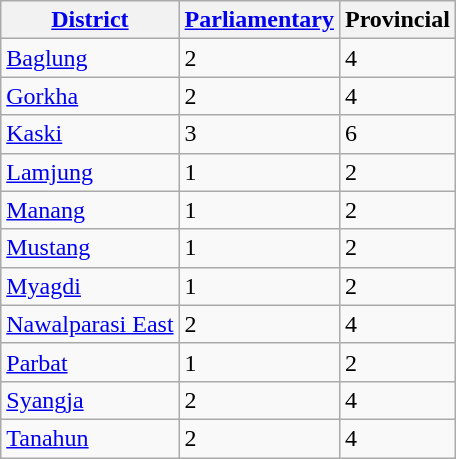<table class="wikitable">
<tr>
<th><a href='#'>District</a></th>
<th><a href='#'>Parliamentary</a></th>
<th>Provincial</th>
</tr>
<tr>
<td><a href='#'>Baglung</a></td>
<td>2</td>
<td>4</td>
</tr>
<tr>
<td><a href='#'>Gorkha</a></td>
<td>2</td>
<td>4</td>
</tr>
<tr>
<td><a href='#'>Kaski</a></td>
<td>3</td>
<td>6</td>
</tr>
<tr>
<td><a href='#'>Lamjung</a></td>
<td>1</td>
<td>2</td>
</tr>
<tr>
<td><a href='#'>Manang</a></td>
<td>1</td>
<td>2</td>
</tr>
<tr>
<td><a href='#'>Mustang</a></td>
<td>1</td>
<td>2</td>
</tr>
<tr>
<td><a href='#'>Myagdi</a></td>
<td>1</td>
<td>2</td>
</tr>
<tr>
<td><a href='#'>Nawalparasi East</a></td>
<td>2</td>
<td>4</td>
</tr>
<tr>
<td><a href='#'>Parbat</a></td>
<td>1</td>
<td>2</td>
</tr>
<tr>
<td><a href='#'>Syangja</a></td>
<td>2</td>
<td>4</td>
</tr>
<tr>
<td><a href='#'>Tanahun</a></td>
<td>2</td>
<td>4</td>
</tr>
</table>
